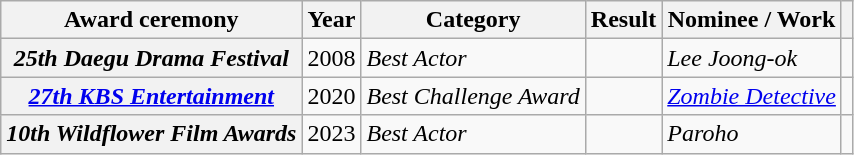<table class="wikitable plainrowheaders sortable">
<tr>
<th scope="col">Award ceremony</th>
<th scope="col">Year</th>
<th scope="col">Category</th>
<th scope="col">Result</th>
<th scope="col">Nominee / Work</th>
<th scope="col" class="unsortable"></th>
</tr>
<tr>
<th scope="row"><em>25th Daegu Drama Festival</em></th>
<td>2008</td>
<td><em>Best Actor</em></td>
<td></td>
<td><em>Lee Joong-ok</em></td>
<td></td>
</tr>
<tr>
<th scope="row"><em><a href='#'>27th KBS Entertainment</a></em></th>
<td>2020</td>
<td><em>Best Challenge Award</em></td>
<td></td>
<td><em><a href='#'>Zombie Detective</a></em></td>
<td></td>
</tr>
<tr>
<th scope="row"><em>10th Wildflower Film Awards</em></th>
<td>2023</td>
<td><em>Best Actor</em></td>
<td></td>
<td><em>Paroho</em></td>
<td></td>
</tr>
</table>
